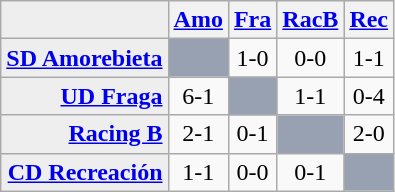<table class="wikitable">
<tr style="background:#eeeeee;">
<td></td>
<th><a href='#'>Amo</a></th>
<th><a href='#'>Fra</a></th>
<th><a href='#'>RacB</a></th>
<th><a href='#'>Rec</a></th>
</tr>
<tr align=center>
<td style="background:#eeeeee;" align=right><strong><a href='#'>SD Amorebieta</a></strong></td>
<td style="background:#98A1B2"></td>
<td>1-0</td>
<td>0-0</td>
<td>1-1</td>
</tr>
<tr align=center>
<td style="background:#eeeeee;" align=right><strong><a href='#'>UD Fraga</a></strong></td>
<td>6-1</td>
<td style="background:#98A1B2"></td>
<td>1-1</td>
<td>0-4</td>
</tr>
<tr align=center>
<td style="background:#eeeeee;" align=right><strong><a href='#'>Racing B</a></strong></td>
<td>2-1</td>
<td>0-1</td>
<td style="background:#98A1B2"></td>
<td>2-0</td>
</tr>
<tr align=center>
<td style="background:#eeeeee;" align=right><strong><a href='#'>CD Recreación</a></strong></td>
<td>1-1</td>
<td>0-0</td>
<td>0-1</td>
<td style="background:#98A1B2"></td>
</tr>
</table>
